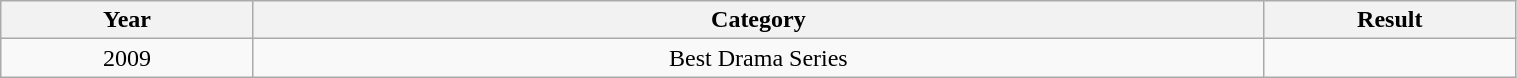<table class="wikitable" width="80%">
<tr>
<th width="10%">Year</th>
<th width="40%">Category</th>
<th width="10%">Result</th>
</tr>
<tr>
<td align="center">2009</td>
<td align="center">Best Drama Series</td>
<td></td>
</tr>
</table>
